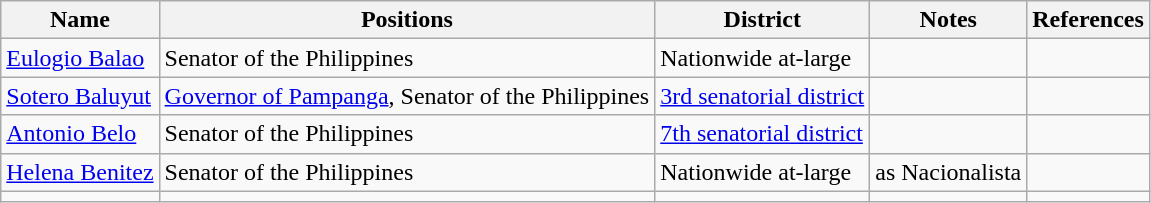<table class="wikitable">
<tr>
<th>Name</th>
<th>Positions</th>
<th>District</th>
<th>Notes</th>
<th>References</th>
</tr>
<tr>
<td><a href='#'>Eulogio Balao</a></td>
<td>Senator of the Philippines</td>
<td>Nationwide at-large</td>
<td></td>
<td></td>
</tr>
<tr>
<td><a href='#'>Sotero Baluyut</a></td>
<td><a href='#'>Governor of Pampanga</a>, Senator of the Philippines</td>
<td><a href='#'>3rd senatorial district</a></td>
<td></td>
<td></td>
</tr>
<tr>
<td><a href='#'>Antonio Belo</a></td>
<td>Senator of the Philippines</td>
<td><a href='#'>7th senatorial district</a></td>
<td></td>
<td></td>
</tr>
<tr>
<td><a href='#'>Helena Benitez</a></td>
<td>Senator of the Philippines</td>
<td>Nationwide at-large</td>
<td>as Nacionalista</td>
<td></td>
</tr>
<tr>
<td></td>
<td></td>
<td></td>
<td></td>
<td></td>
</tr>
</table>
